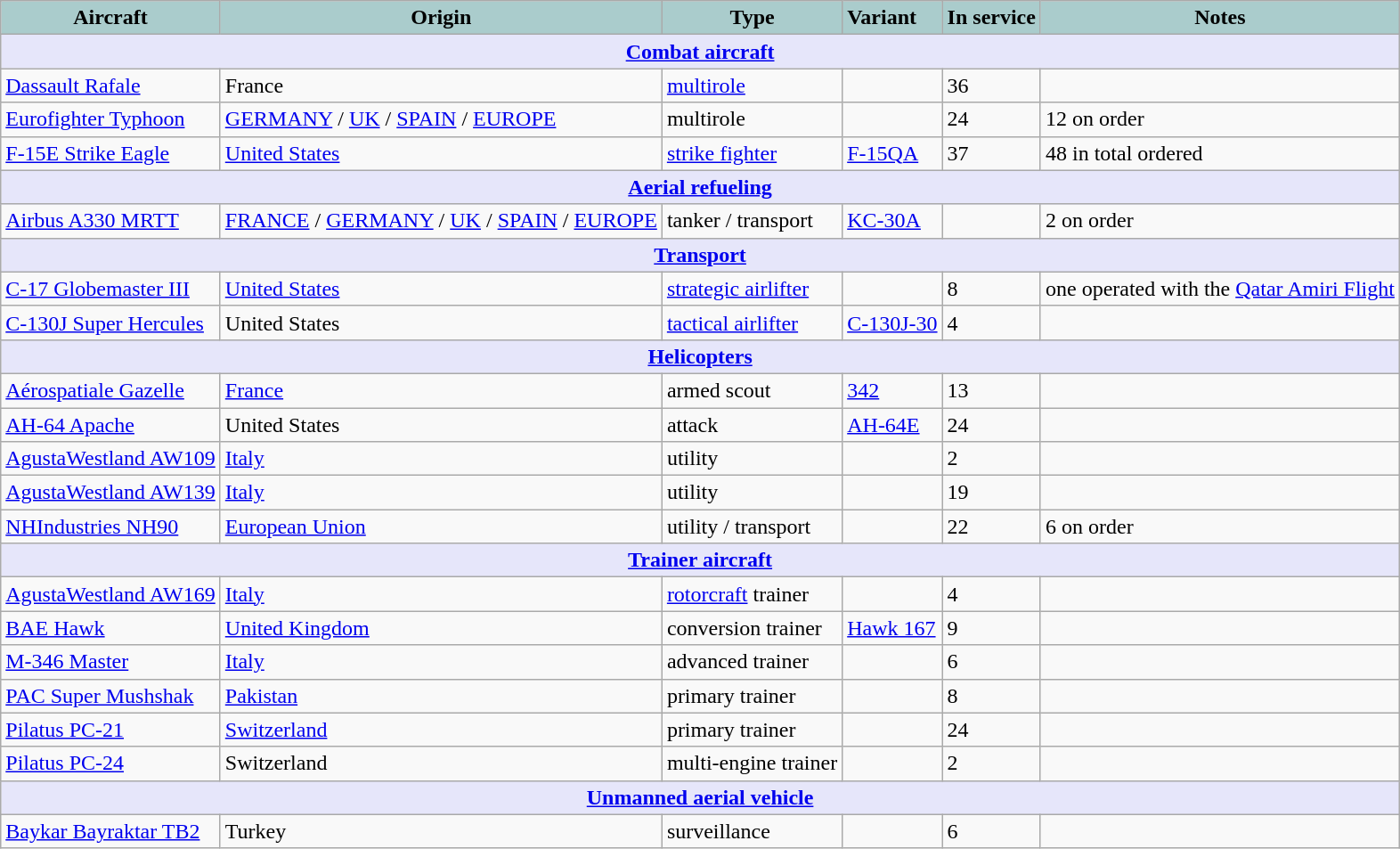<table class="wikitable">
<tr>
<th style="text-align:center; background:#acc;">Aircraft</th>
<th style="text-align: center; background:#acc;">Origin</th>
<th style="text-align:l center; background:#acc;">Type</th>
<th style="text-align:left; background:#acc;">Variant</th>
<th style="text-align:center; background:#acc;">In service</th>
<th style="text-align: center; background:#acc;">Notes</th>
</tr>
<tr>
<th style="align: center; background: lavender;" colspan="6"><a href='#'>Combat aircraft</a></th>
</tr>
<tr>
<td><a href='#'>Dassault Rafale</a></td>
<td>France</td>
<td><a href='#'>multirole</a></td>
<td></td>
<td>36</td>
<td></td>
</tr>
<tr>
<td><a href='#'>Eurofighter Typhoon</a></td>
<td><a href='#'>GERMANY</a> / <a href='#'>UK</a> / <a href='#'>SPAIN</a> / <a href='#'>EUROPE</a></td>
<td>multirole</td>
<td></td>
<td>24</td>
<td>12 on order</td>
</tr>
<tr>
<td><a href='#'>F-15E Strike Eagle</a></td>
<td><a href='#'>United States</a></td>
<td><a href='#'>strike fighter</a></td>
<td><a href='#'>F-15QA</a></td>
<td>37</td>
<td>48 in total ordered</td>
</tr>
<tr>
<th style="align: center; background: lavender;" colspan="6"><a href='#'>Aerial refueling</a></th>
</tr>
<tr>
<td><a href='#'>Airbus A330 MRTT</a></td>
<td><a href='#'>FRANCE</a> / <a href='#'>GERMANY</a> / <a href='#'>UK</a> / <a href='#'>SPAIN</a> / <a href='#'>EUROPE</a></td>
<td>tanker / transport</td>
<td><a href='#'>KC-30A</a></td>
<td></td>
<td>2 on order</td>
</tr>
<tr>
<th style="align: center; background: lavender;" colspan="6"><a href='#'>Transport</a></th>
</tr>
<tr>
<td><a href='#'>C-17 Globemaster III</a></td>
<td><a href='#'>United States</a></td>
<td><a href='#'>strategic airlifter</a></td>
<td></td>
<td>8</td>
<td>one operated with the <a href='#'>Qatar Amiri Flight</a></td>
</tr>
<tr>
<td><a href='#'>C-130J Super Hercules</a></td>
<td>United States</td>
<td><a href='#'>tactical airlifter</a></td>
<td><a href='#'>C-130J-30</a></td>
<td>4</td>
<td></td>
</tr>
<tr>
<th style="align: center; background: lavender;" colspan="6"><a href='#'>Helicopters</a></th>
</tr>
<tr>
<td><a href='#'>Aérospatiale Gazelle</a></td>
<td><a href='#'>France</a></td>
<td>armed scout</td>
<td><a href='#'>342</a></td>
<td>13</td>
<td></td>
</tr>
<tr>
<td><a href='#'>AH-64 Apache</a></td>
<td>United States</td>
<td>attack</td>
<td><a href='#'>AH-64E</a></td>
<td>24</td>
<td></td>
</tr>
<tr>
<td><a href='#'>AgustaWestland AW109</a></td>
<td><a href='#'>Italy</a></td>
<td>utility</td>
<td></td>
<td>2</td>
<td></td>
</tr>
<tr>
<td><a href='#'>AgustaWestland AW139</a></td>
<td><a href='#'>Italy</a></td>
<td>utility</td>
<td></td>
<td>19</td>
<td></td>
</tr>
<tr>
<td><a href='#'>NHIndustries NH90</a></td>
<td><a href='#'>European Union</a></td>
<td>utility / transport</td>
<td></td>
<td>22</td>
<td>6 on order</td>
</tr>
<tr>
<th style="align: center; background: lavender;" colspan="6"><a href='#'>Trainer aircraft</a></th>
</tr>
<tr>
<td><a href='#'>AgustaWestland AW169</a></td>
<td><a href='#'>Italy</a></td>
<td><a href='#'>rotorcraft</a> trainer</td>
<td></td>
<td>4</td>
<td></td>
</tr>
<tr>
<td><a href='#'>BAE Hawk</a></td>
<td><a href='#'>United Kingdom</a></td>
<td>conversion trainer</td>
<td><a href='#'>Hawk 167</a></td>
<td>9</td>
<td></td>
</tr>
<tr>
<td><a href='#'>M-346 Master</a></td>
<td><a href='#'>Italy</a></td>
<td>advanced trainer</td>
<td></td>
<td>6</td>
<td></td>
</tr>
<tr>
<td><a href='#'>PAC Super Mushshak</a></td>
<td><a href='#'>Pakistan</a></td>
<td>primary trainer</td>
<td></td>
<td>8</td>
<td></td>
</tr>
<tr>
<td><a href='#'>Pilatus PC-21</a></td>
<td><a href='#'>Switzerland</a></td>
<td>primary trainer</td>
<td></td>
<td>24</td>
<td></td>
</tr>
<tr>
<td><a href='#'>Pilatus PC-24</a></td>
<td>Switzerland</td>
<td>multi-engine trainer</td>
<td></td>
<td>2</td>
<td></td>
</tr>
<tr>
<th style="align: center; background: lavender;" colspan="6"><a href='#'>Unmanned aerial vehicle</a></th>
</tr>
<tr>
<td><a href='#'>Baykar Bayraktar TB2</a></td>
<td>Turkey</td>
<td>surveillance</td>
<td></td>
<td>6</td>
<td></td>
</tr>
</table>
